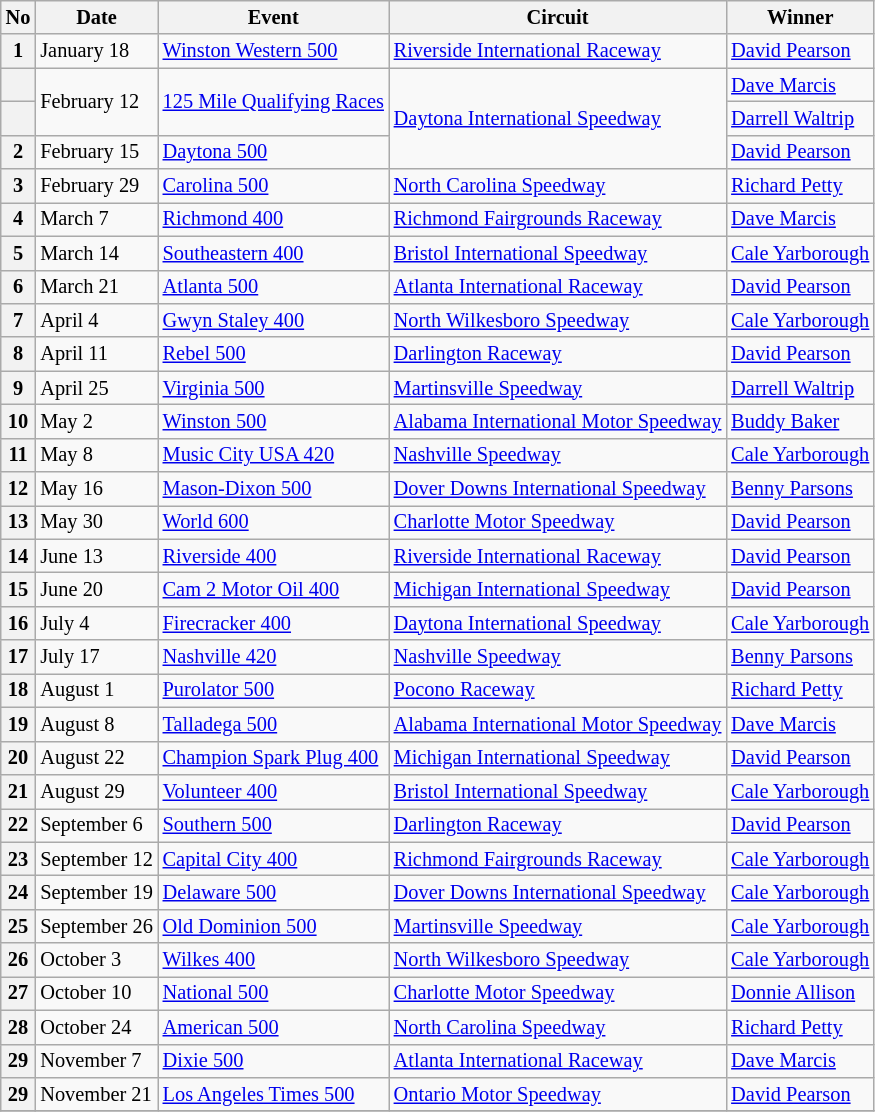<table class="wikitable" style="font-size:85%;">
<tr>
<th>No</th>
<th>Date</th>
<th>Event</th>
<th>Circuit</th>
<th>Winner</th>
</tr>
<tr>
<th>1</th>
<td>January 18</td>
<td><a href='#'>Winston Western 500</a></td>
<td><a href='#'>Riverside International Raceway</a></td>
<td><a href='#'>David Pearson</a></td>
</tr>
<tr>
<th></th>
<td rowspan="2">February 12</td>
<td rowspan="2"><a href='#'>125 Mile Qualifying Races</a></td>
<td rowspan="3"><a href='#'>Daytona International Speedway</a></td>
<td><a href='#'>Dave Marcis</a></td>
</tr>
<tr>
<th></th>
<td><a href='#'>Darrell Waltrip</a></td>
</tr>
<tr>
<th>2</th>
<td>February 15</td>
<td><a href='#'>Daytona 500</a></td>
<td><a href='#'>David Pearson</a></td>
</tr>
<tr>
<th>3</th>
<td>February 29</td>
<td><a href='#'>Carolina 500</a></td>
<td><a href='#'>North Carolina Speedway</a></td>
<td><a href='#'>Richard Petty</a></td>
</tr>
<tr>
<th>4</th>
<td>March 7</td>
<td><a href='#'>Richmond 400</a></td>
<td><a href='#'>Richmond Fairgrounds Raceway</a></td>
<td><a href='#'>Dave Marcis</a></td>
</tr>
<tr>
<th>5</th>
<td>March 14</td>
<td><a href='#'>Southeastern 400</a></td>
<td><a href='#'>Bristol International Speedway</a></td>
<td><a href='#'>Cale Yarborough</a></td>
</tr>
<tr>
<th>6</th>
<td>March 21</td>
<td><a href='#'>Atlanta 500</a></td>
<td><a href='#'>Atlanta International Raceway</a></td>
<td><a href='#'>David Pearson</a></td>
</tr>
<tr>
<th>7</th>
<td>April 4</td>
<td><a href='#'>Gwyn Staley 400</a></td>
<td><a href='#'>North Wilkesboro Speedway</a></td>
<td><a href='#'>Cale Yarborough</a></td>
</tr>
<tr>
<th>8</th>
<td>April 11</td>
<td><a href='#'>Rebel 500</a></td>
<td><a href='#'>Darlington Raceway</a></td>
<td><a href='#'>David Pearson</a></td>
</tr>
<tr>
<th>9</th>
<td>April 25</td>
<td><a href='#'>Virginia 500</a></td>
<td><a href='#'>Martinsville Speedway</a></td>
<td><a href='#'>Darrell Waltrip</a></td>
</tr>
<tr>
<th>10</th>
<td>May 2</td>
<td><a href='#'>Winston 500</a></td>
<td><a href='#'>Alabama International Motor Speedway</a></td>
<td><a href='#'>Buddy Baker</a></td>
</tr>
<tr>
<th>11</th>
<td>May 8</td>
<td><a href='#'>Music City USA 420</a></td>
<td><a href='#'>Nashville Speedway</a></td>
<td><a href='#'>Cale Yarborough</a></td>
</tr>
<tr>
<th>12</th>
<td>May 16</td>
<td><a href='#'>Mason-Dixon 500</a></td>
<td><a href='#'>Dover Downs International Speedway</a></td>
<td><a href='#'>Benny Parsons</a></td>
</tr>
<tr>
<th>13</th>
<td>May 30</td>
<td><a href='#'>World 600</a></td>
<td><a href='#'>Charlotte Motor Speedway</a></td>
<td><a href='#'>David Pearson</a></td>
</tr>
<tr>
<th>14</th>
<td>June 13</td>
<td><a href='#'>Riverside 400</a></td>
<td><a href='#'>Riverside International Raceway</a></td>
<td><a href='#'>David Pearson</a></td>
</tr>
<tr>
<th>15</th>
<td>June 20</td>
<td><a href='#'>Cam 2 Motor Oil 400</a></td>
<td><a href='#'>Michigan International Speedway</a></td>
<td><a href='#'>David Pearson</a></td>
</tr>
<tr>
<th>16</th>
<td>July 4</td>
<td><a href='#'>Firecracker 400</a></td>
<td><a href='#'>Daytona International Speedway</a></td>
<td><a href='#'>Cale Yarborough</a></td>
</tr>
<tr>
<th>17</th>
<td>July 17</td>
<td><a href='#'>Nashville 420</a></td>
<td><a href='#'>Nashville Speedway</a></td>
<td><a href='#'>Benny Parsons</a></td>
</tr>
<tr>
<th>18</th>
<td>August 1</td>
<td><a href='#'>Purolator 500</a></td>
<td><a href='#'>Pocono Raceway</a></td>
<td><a href='#'>Richard Petty</a></td>
</tr>
<tr>
<th>19</th>
<td>August 8</td>
<td><a href='#'>Talladega 500</a></td>
<td><a href='#'>Alabama International Motor Speedway</a></td>
<td><a href='#'>Dave Marcis</a></td>
</tr>
<tr>
<th>20</th>
<td>August 22</td>
<td><a href='#'>Champion Spark Plug 400</a></td>
<td><a href='#'>Michigan International Speedway</a></td>
<td><a href='#'>David Pearson</a></td>
</tr>
<tr>
<th>21</th>
<td>August 29</td>
<td><a href='#'>Volunteer 400</a></td>
<td><a href='#'>Bristol International Speedway</a></td>
<td><a href='#'>Cale Yarborough</a></td>
</tr>
<tr>
<th>22</th>
<td>September 6</td>
<td><a href='#'>Southern 500</a></td>
<td><a href='#'>Darlington Raceway</a></td>
<td><a href='#'>David Pearson</a></td>
</tr>
<tr>
<th>23</th>
<td>September 12</td>
<td><a href='#'>Capital City 400</a></td>
<td><a href='#'>Richmond Fairgrounds Raceway</a></td>
<td><a href='#'>Cale Yarborough</a></td>
</tr>
<tr>
<th>24</th>
<td>September 19</td>
<td><a href='#'>Delaware 500</a></td>
<td><a href='#'>Dover Downs International Speedway</a></td>
<td><a href='#'>Cale Yarborough</a></td>
</tr>
<tr>
<th>25</th>
<td>September 26</td>
<td><a href='#'>Old Dominion 500</a></td>
<td><a href='#'>Martinsville Speedway</a></td>
<td><a href='#'>Cale Yarborough</a></td>
</tr>
<tr>
<th>26</th>
<td>October 3</td>
<td><a href='#'>Wilkes 400</a></td>
<td><a href='#'>North Wilkesboro Speedway</a></td>
<td><a href='#'>Cale Yarborough</a></td>
</tr>
<tr>
<th>27</th>
<td>October 10</td>
<td><a href='#'>National 500</a></td>
<td><a href='#'>Charlotte Motor Speedway</a></td>
<td><a href='#'>Donnie Allison</a></td>
</tr>
<tr>
<th>28</th>
<td>October 24</td>
<td><a href='#'>American 500</a></td>
<td><a href='#'>North Carolina Speedway</a></td>
<td><a href='#'>Richard Petty</a></td>
</tr>
<tr>
<th>29</th>
<td>November 7</td>
<td><a href='#'>Dixie 500</a></td>
<td><a href='#'>Atlanta International Raceway</a></td>
<td><a href='#'>Dave Marcis</a></td>
</tr>
<tr>
<th>29</th>
<td>November 21</td>
<td><a href='#'>Los Angeles Times 500</a></td>
<td><a href='#'>Ontario Motor Speedway</a></td>
<td><a href='#'>David Pearson</a></td>
</tr>
<tr>
</tr>
</table>
